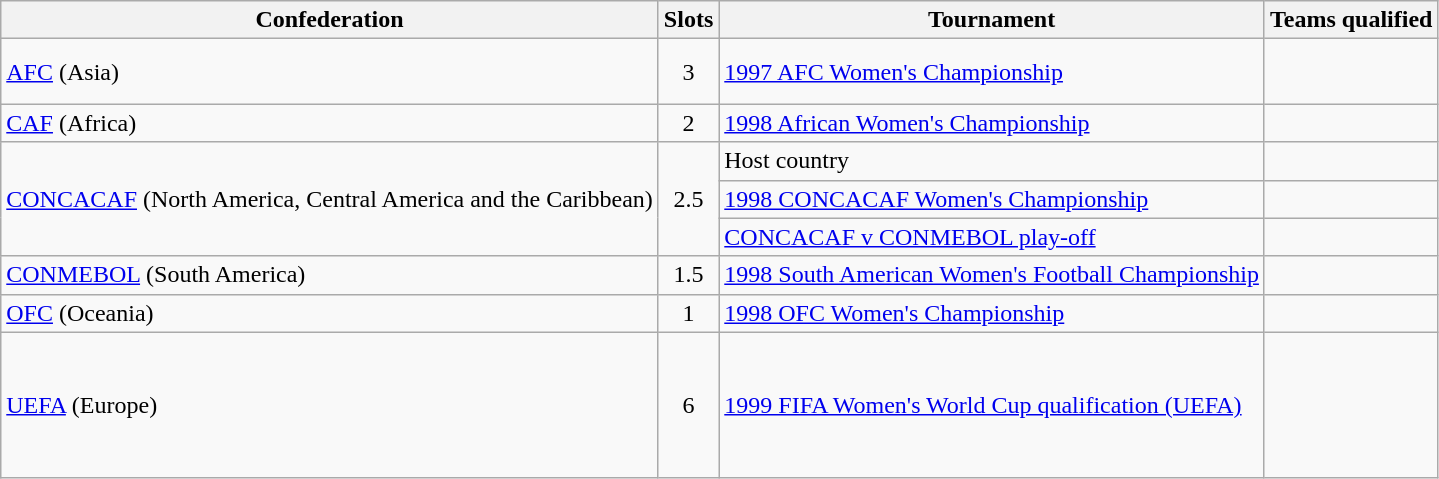<table class="wikitable">
<tr>
<th>Confederation</th>
<th>Slots</th>
<th>Tournament</th>
<th>Teams qualified</th>
</tr>
<tr>
<td><a href='#'>AFC</a> (Asia)</td>
<td style="text-align:center">3</td>
<td><a href='#'>1997 AFC Women's Championship</a></td>
<td><br><br></td>
</tr>
<tr>
<td><a href='#'>CAF</a> (Africa)</td>
<td style="text-align:center">2</td>
<td><a href='#'>1998 African Women's Championship</a></td>
<td><br></td>
</tr>
<tr>
<td rowspan="3"><a href='#'>CONCACAF</a> (North America, Central America and the Caribbean)</td>
<td rowspan="3" style="text-align:center">2.5</td>
<td>Host country</td>
<td></td>
</tr>
<tr>
<td><a href='#'>1998 CONCACAF Women's Championship</a></td>
<td></td>
</tr>
<tr>
<td><a href='#'>CONCACAF v CONMEBOL play-off</a></td>
<td></td>
</tr>
<tr>
<td><a href='#'>CONMEBOL</a> (South America)</td>
<td style="text-align:center">1.5</td>
<td><a href='#'>1998 South American Women's Football Championship</a></td>
<td></td>
</tr>
<tr>
<td><a href='#'>OFC</a> (Oceania)</td>
<td style="text-align:center">1</td>
<td><a href='#'>1998 OFC Women's Championship</a></td>
<td></td>
</tr>
<tr>
<td><a href='#'>UEFA</a> (Europe)</td>
<td style="text-align:center">6</td>
<td><a href='#'>1999 FIFA Women's World Cup qualification (UEFA)</a></td>
<td><br><br><br><br><br></td>
</tr>
</table>
